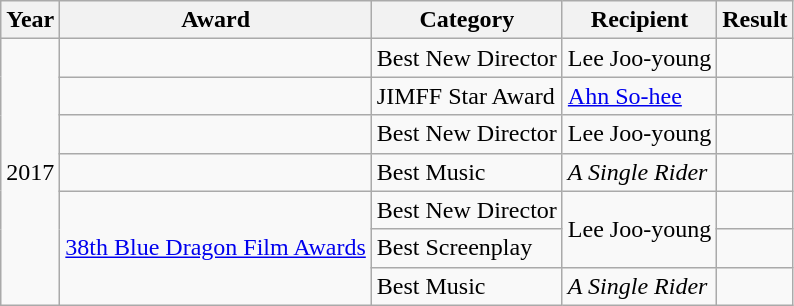<table class="wikitable">
<tr>
<th>Year</th>
<th>Award</th>
<th>Category</th>
<th>Recipient</th>
<th>Result</th>
</tr>
<tr>
<td rowspan="7">2017</td>
<td></td>
<td>Best New Director</td>
<td>Lee Joo-young</td>
<td></td>
</tr>
<tr>
<td></td>
<td>JIMFF Star Award</td>
<td><a href='#'>Ahn So-hee</a></td>
<td></td>
</tr>
<tr>
<td></td>
<td>Best New Director</td>
<td>Lee Joo-young</td>
<td></td>
</tr>
<tr>
<td></td>
<td>Best Music</td>
<td><em>A Single Rider</em></td>
<td></td>
</tr>
<tr>
<td rowspan="3"><a href='#'>38th Blue Dragon Film Awards</a></td>
<td>Best New Director</td>
<td rowspan="2">Lee Joo-young</td>
<td></td>
</tr>
<tr>
<td>Best Screenplay</td>
<td></td>
</tr>
<tr>
<td>Best Music</td>
<td><em>A Single Rider</em></td>
<td></td>
</tr>
</table>
